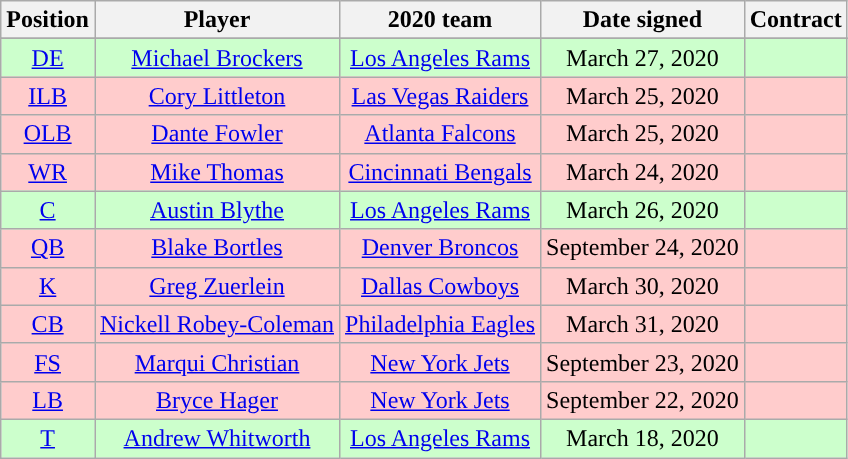<table class="wikitable" style="text-align:center">
<tr>
<th>Position</th>
<th>Player</th>
<th>2020 team</th>
<th>Date signed</th>
<th>Contract</th>
</tr>
<tr>
</tr>
<tr style="background:#cfc">
<td><a href='#'>DE</a></td>
<td><a href='#'>Michael Brockers</a></td>
<td><a href='#'>Los Angeles Rams</a></td>
<td>March 27, 2020</td>
<td></td>
</tr>
<tr style="background:#fcc">
<td><a href='#'>ILB</a></td>
<td><a href='#'>Cory Littleton</a></td>
<td><a href='#'>Las Vegas Raiders</a></td>
<td>March 25, 2020</td>
<td></td>
</tr>
<tr style="background:#fcc">
<td><a href='#'>OLB</a></td>
<td><a href='#'>Dante Fowler</a></td>
<td><a href='#'>Atlanta Falcons</a></td>
<td>March 25, 2020</td>
<td></td>
</tr>
<tr style="background:#fcc">
<td><a href='#'>WR</a></td>
<td><a href='#'>Mike Thomas</a></td>
<td><a href='#'>Cincinnati Bengals</a></td>
<td>March 24, 2020</td>
<td></td>
</tr>
<tr style="background:#cfc">
<td><a href='#'>C</a></td>
<td><a href='#'>Austin Blythe</a></td>
<td><a href='#'>Los Angeles Rams</a></td>
<td>March 26, 2020</td>
<td></td>
</tr>
<tr style="background:#fcc">
<td><a href='#'>QB</a></td>
<td><a href='#'>Blake Bortles</a></td>
<td><a href='#'>Denver Broncos</a></td>
<td>September 24, 2020</td>
<td></td>
</tr>
<tr style="background:#fcc">
<td><a href='#'>K</a></td>
<td><a href='#'>Greg Zuerlein</a></td>
<td><a href='#'>Dallas Cowboys</a></td>
<td>March 30, 2020</td>
<td></td>
</tr>
<tr style="background:#fcc">
<td><a href='#'>CB</a></td>
<td><a href='#'>Nickell Robey-Coleman</a></td>
<td><a href='#'>Philadelphia Eagles</a></td>
<td>March 31, 2020</td>
<td></td>
</tr>
<tr style="background:#fcc">
<td><a href='#'>FS</a></td>
<td><a href='#'>Marqui Christian</a></td>
<td><a href='#'>New York Jets</a></td>
<td>September 23, 2020</td>
<td></td>
</tr>
<tr style="background:#fcc">
<td><a href='#'>LB</a></td>
<td><a href='#'>Bryce Hager</a></td>
<td><a href='#'>New York Jets</a></td>
<td>September 22, 2020</td>
<td></td>
</tr>
<tr style="background:#cfc">
<td><a href='#'>T</a></td>
<td><a href='#'>Andrew Whitworth</a></td>
<td><a href='#'>Los Angeles Rams</a></td>
<td>March 18, 2020</td>
<td></td>
</tr>
</table>
